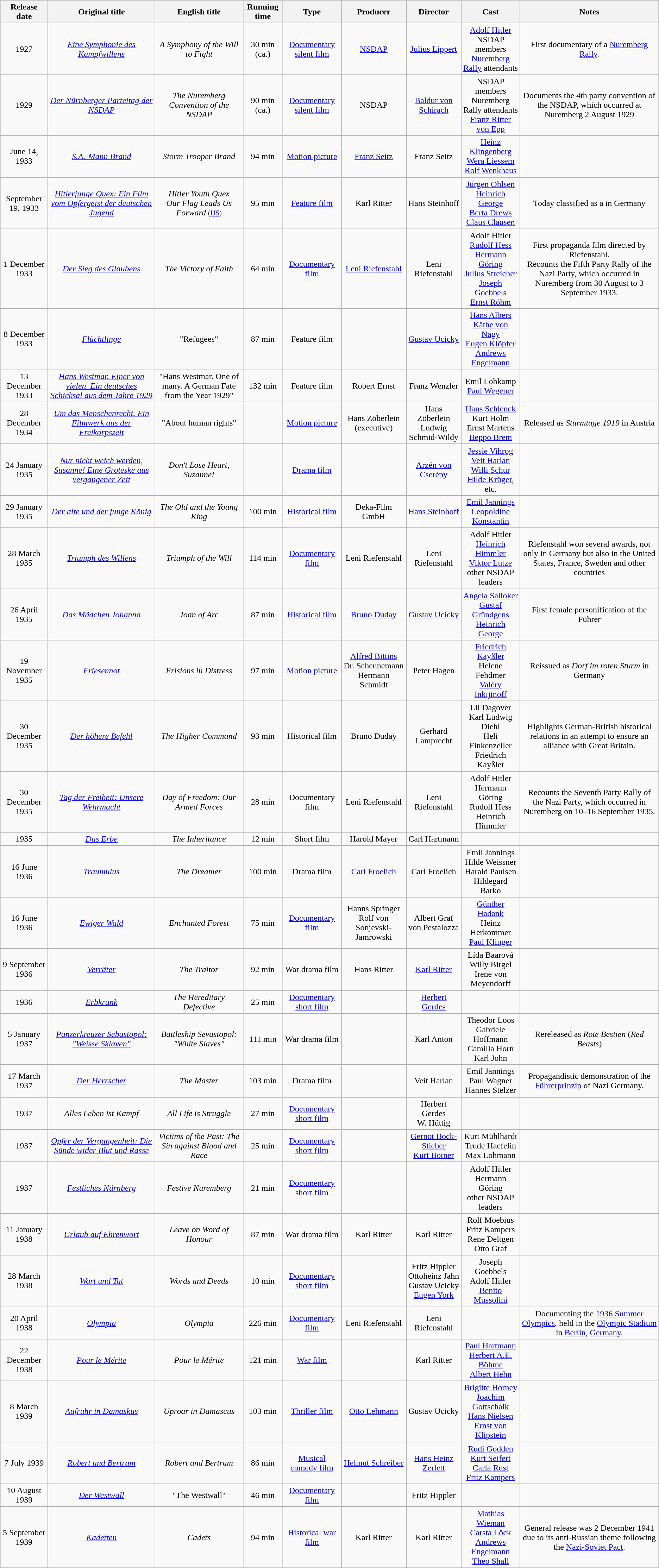<table class="wikitable sortable" style="text-align:center">
<tr>
<th>Release<br>date</th>
<th>Original title</th>
<th>English title</th>
<th>Running time</th>
<th>Type</th>
<th>Producer</th>
<th>Director</th>
<th>Cast</th>
<th>Notes</th>
</tr>
<tr>
<td>1927</td>
<td><em><a href='#'>Eine Symphonie des Kampfwillens</a></em></td>
<td><em>A Symphony of the Will to Fight</em></td>
<td>30 min (ca.)</td>
<td><a href='#'>Documentary</a> <a href='#'>silent film</a></td>
<td><a href='#'>NSDAP</a></td>
<td><a href='#'>Julius Lippert</a></td>
<td><a href='#'>Adolf Hitler</a><br>NSDAP members<br><a href='#'>Nuremberg Rally</a> attendants</td>
<td>First documentary of a <a href='#'>Nuremberg Rally</a>.</td>
</tr>
<tr>
<td>1929</td>
<td><em><a href='#'>Der Nürnberger Parteitag der NSDAP</a></em></td>
<td><em>The Nuremberg Convention of the NSDAP</em></td>
<td>90 min (ca.)</td>
<td><a href='#'>Documentary</a> <a href='#'>silent film</a></td>
<td>NSDAP</td>
<td><a href='#'>Baldur von Schirach</a></td>
<td>NSDAP members<br>Nuremberg Rally attendants<br><a href='#'>Franz Ritter von Epp</a></td>
<td>Documents the 4th party convention of the NSDAP, which occurred at Nuremberg 2 August 1929</td>
</tr>
<tr>
<td>June 14, 1933</td>
<td><em><a href='#'>S.A.-Mann Brand</a></em></td>
<td><em>Storm Trooper Brand</em></td>
<td>94 min</td>
<td><a href='#'>Motion picture</a></td>
<td><a href='#'>Franz Seitz</a></td>
<td>Franz Seitz</td>
<td><a href='#'>Heinz Klingenberg</a><br><a href='#'>Wera Liessem</a><br><a href='#'>Rolf Wenkhaus</a></td>
<td></td>
</tr>
<tr>
<td>September 19, 1933</td>
<td><em><a href='#'>Hitlerjunge Quex: Ein Film vom Opfergeist der deutschen Jugend</a></em></td>
<td><em>Hitler Youth Quex</em><br><em>Our Flag Leads Us Forward</em> <small>(<a href='#'>US</a>)</small></td>
<td>95 min</td>
<td><a href='#'>Feature film</a></td>
<td>Karl Ritter</td>
<td>Hans Steinhoff</td>
<td><a href='#'>Jürgen Ohlsen</a><br><a href='#'>Heinrich George</a><br><a href='#'>Berta Drews</a><br><a href='#'>Claus Clausen</a></td>
<td>Today classified as a <em></em> in Germany</td>
</tr>
<tr>
<td>1 December 1933</td>
<td><em><a href='#'>Der Sieg des Glaubens</a></em></td>
<td><em>The Victory of Faith</em></td>
<td>64 min</td>
<td><a href='#'>Documentary film</a></td>
<td><a href='#'>Leni Riefenstahl</a></td>
<td>Leni Riefenstahl</td>
<td>Adolf Hitler<br><a href='#'>Rudolf Hess</a><br><a href='#'>Hermann Göring</a><br><a href='#'>Julius Streicher</a><br><a href='#'>Joseph Goebbels</a><br><a href='#'>Ernst Röhm</a></td>
<td>First propaganda film directed by Riefenstahl.<br>Recounts the Fifth Party Rally of the Nazi Party, which occurred in Nuremberg from 30 August to 3 September 1933.</td>
</tr>
<tr>
<td>8 December 1933</td>
<td><em><a href='#'>Flüchtlinge</a></em></td>
<td>"Refugees"</td>
<td>87 min</td>
<td>Feature film</td>
<td></td>
<td><a href='#'>Gustav Ucicky</a></td>
<td><a href='#'>Hans Albers</a><br><a href='#'>Käthe von Nagy</a><br><a href='#'>Eugen Klöpfer</a><br><a href='#'>Andrews Engelmann</a></td>
<td></td>
</tr>
<tr>
<td>13 December 1933</td>
<td><em><a href='#'>Hans Westmar. Einer von vielen. Ein deutsches Schicksal aus dem Jahre 1929</a></em></td>
<td>"Hans Westmar. One of many. A German Fate from the Year 1929"</td>
<td>132 min</td>
<td>Feature film</td>
<td>Robert Ernst</td>
<td>Franz Wenzler</td>
<td>Emil Lohkamp<br><a href='#'>Paul Wegener</a></td>
<td></td>
</tr>
<tr>
<td>28 December 1934</td>
<td><em><a href='#'>Um das Menschenrecht. Ein Filmwerk aus der Freikorpszeit</a></em></td>
<td>"About human rights"</td>
<td></td>
<td><a href='#'>Motion picture</a></td>
<td>Hans Zöberlein (executive)</td>
<td>Hans Zöberlein<br>Ludwig Schmid-Wildy</td>
<td><a href='#'>Hans Schlenck</a><br>Kurt Holm<br>Ernst Martens<br><a href='#'>Beppo Brem</a></td>
<td>Released as <em>Sturmtage 1919</em> in Austria</td>
</tr>
<tr>
<td>24 January 1935</td>
<td><em><a href='#'>Nur nicht weich werden, Susanne! Eine Groteske aus vergangener Zeit</a></em></td>
<td><em>Don't Lose Heart, Suzanne!</em></td>
<td></td>
<td><a href='#'>Drama film</a></td>
<td></td>
<td><a href='#'>Arzén von Cserépy</a></td>
<td><a href='#'>Jessie Vihrog</a><br><a href='#'>Veit Harlan</a><br><a href='#'>Willi Schur</a><br><a href='#'>Hilde Krüger</a>, etc.</td>
<td></td>
</tr>
<tr>
<td>29 January 1935</td>
<td><em><a href='#'>Der alte und der junge König</a></em></td>
<td><em>The Old and the Young King</em></td>
<td>100 min</td>
<td><a href='#'>Historical film</a></td>
<td>Deka-Film GmbH</td>
<td><a href='#'>Hans Steinhoff</a></td>
<td><a href='#'>Emil Jannings</a><br><a href='#'>Leopoldine Konstantin</a></td>
<td></td>
</tr>
<tr>
<td>28 March 1935</td>
<td><em><a href='#'>Triumph des Willens</a></em></td>
<td><em>Triumph of the Will</em></td>
<td>114 min</td>
<td><a href='#'>Documentary film</a></td>
<td>Leni Riefenstahl</td>
<td>Leni Riefenstahl</td>
<td>Adolf Hitler<br><a href='#'>Heinrich Himmler</a><br><a href='#'>Viktor Lutze</a><br>other NSDAP leaders</td>
<td>Riefenstahl won several awards, not only in Germany but also in the United States, France, Sweden and other countries</td>
</tr>
<tr>
<td>26 April 1935</td>
<td><em><a href='#'>Das Mädchen Johanna</a></em></td>
<td><em>Joan of Arc</em></td>
<td>87 min</td>
<td><a href='#'>Historical film</a></td>
<td><a href='#'>Bruno Duday</a></td>
<td><a href='#'>Gustav Ucicky</a></td>
<td><a href='#'>Angela Salloker</a><br><a href='#'>Gustaf Gründgens</a><br><a href='#'>Heinrich George</a></td>
<td>First female personification of the Führer</td>
</tr>
<tr>
<td>19 November 1935</td>
<td><em><a href='#'>Friesennot</a></em></td>
<td><em>Frisions in Distress</em></td>
<td>97 min</td>
<td><a href='#'>Motion picture</a></td>
<td><a href='#'>Alfred Bittins</a><br>Dr. Scheunemann<br>Hermann Schmidt</td>
<td>Peter Hagen</td>
<td><a href='#'>Friedrich Kayßler</a><br>Helene Fehdmer<br><a href='#'>Valéry Inkijinoff</a></td>
<td>Reissued as <em>Dorf im roten Sturm</em> in Germany</td>
</tr>
<tr>
<td>30 December 1935</td>
<td><em><a href='#'>Der höhere Befehl</a></em></td>
<td><em>The Higher Command</em></td>
<td>93 min</td>
<td>Historical film</td>
<td>Bruno Duday</td>
<td>Gerhard Lamprecht</td>
<td>Lil Dagover<br>Karl Ludwig Diehl<br>Heli Finkenzeller<br>Friedrich Kayßler</td>
<td>Highlights German-British historical relations in an attempt to ensure an alliance with Great Britain.</td>
</tr>
<tr>
<td>30 December 1935</td>
<td><em><a href='#'>Tag der Freiheit: Unsere Wehrmacht</a></em></td>
<td><em>Day of Freedom: Our Armed Forces</em></td>
<td>28 min</td>
<td>Documentary film</td>
<td>Leni Riefenstahl</td>
<td>Leni Riefenstahl</td>
<td>Adolf Hitler<br>Hermann Göring<br>Rudolf Hess<br>Heinrich Himmler</td>
<td>Recounts the Seventh Party Rally of the Nazi Party, which occurred in Nuremberg on 10–16 September 1935.</td>
</tr>
<tr>
<td>1935</td>
<td><em><a href='#'>Das Erbe</a></em></td>
<td><em>The Inheritance</em></td>
<td>12 min</td>
<td>Short film</td>
<td>Harold Mayer</td>
<td>Carl Hartmann</td>
<td></td>
<td></td>
</tr>
<tr>
<td>16 June 1936</td>
<td><em><a href='#'>Traumulus</a></em></td>
<td><em>The Dreamer</em></td>
<td>100 min</td>
<td>Drama film</td>
<td><a href='#'>Carl Froelich</a></td>
<td>Carl Froelich</td>
<td>Emil Jannings<br>Hilde Weissner<br>Harald Paulsen<br>Hildegard Barko</td>
<td></td>
</tr>
<tr>
<td>16 June 1936</td>
<td><em><a href='#'>Ewiger Wald</a></em></td>
<td><em>Enchanted Forest</em></td>
<td>75 min</td>
<td><a href='#'>Documentary film</a></td>
<td>Hanns Springer<br>Rolf von Sonjevski-Jamrowski</td>
<td>Albert Graf von Pestalozza</td>
<td><a href='#'>Günther Hadank</a><br>Heinz Herkommer<br><a href='#'>Paul Klinger</a></td>
<td></td>
</tr>
<tr>
<td>9 September 1936</td>
<td><em><a href='#'>Verräter</a></em></td>
<td><em>The Traitor</em></td>
<td>92 min</td>
<td>War drama film</td>
<td>Hans Ritter</td>
<td><a href='#'>Karl Ritter</a></td>
<td>Lída Baarová<br>Willy Birgel<br>Irene von Meyendorff</td>
<td></td>
</tr>
<tr>
<td>1936</td>
<td><em><a href='#'>Erbkrank</a></em></td>
<td><em>The Hereditary Defective</em></td>
<td>25 min</td>
<td><a href='#'>Documentary</a> <a href='#'>short film</a></td>
<td></td>
<td><a href='#'>Herbert Gerdes</a></td>
<td></td>
<td></td>
</tr>
<tr>
<td>5 January 1937</td>
<td><em><a href='#'>Panzerkreuzer Sebastopol: "Weisse Sklaven"</a></em></td>
<td><em>Battleship Sevastopol: "White Slaves"</em></td>
<td>111 min</td>
<td>War drama film</td>
<td></td>
<td>Karl Anton</td>
<td>Theodor Loos<br>Gabriele Hoffmann<br>Camilla Horn<br>Karl John</td>
<td>Rereleased as <em>Rote Bestien</em> (<em>Red Beasts</em>)</td>
</tr>
<tr>
<td>17 March 1937</td>
<td><em><a href='#'>Der Herrscher</a></em></td>
<td><em>The Master</em></td>
<td>103 min</td>
<td>Drama film</td>
<td></td>
<td>Veit Harlan</td>
<td>Emil Jannings<br>Paul Wagner<br>Hannes Stelzer</td>
<td>Propagandistic demonstration of the <a href='#'>Führerprinzip</a> of Nazi Germany.</td>
</tr>
<tr>
<td>1937</td>
<td><em>Alles Leben ist Kampf</em></td>
<td><em>All Life is Struggle</em></td>
<td>27 min</td>
<td><a href='#'>Documentary</a> <a href='#'>short film</a></td>
<td></td>
<td>Herbert Gerdes<br>W. Hüttig</td>
<td></td>
<td></td>
</tr>
<tr>
<td>1937</td>
<td><em><a href='#'>Opfer der Vergangenheit: Die Sünde wider Blut und Rasse</a></em></td>
<td><em>Victims of the Past: The Sin against Blood and Race</em></td>
<td>25 min</td>
<td><a href='#'>Documentary</a> <a href='#'>short film</a></td>
<td></td>
<td><a href='#'>Gernot Bock-Stieber</a><br><a href='#'>Kurt Botner</a></td>
<td>Kurt Mühlhardt<br>Trude Haefelin<br>Max Lohmann</td>
<td></td>
</tr>
<tr>
<td>1937</td>
<td><em><a href='#'>Festliches Nürnberg</a></em></td>
<td><em>Festive Nuremberg</em></td>
<td>21 min</td>
<td><a href='#'>Documentary</a> <a href='#'>short film</a></td>
<td></td>
<td></td>
<td>Adolf Hitler<br>Hermann Göring<br>other NSDAP leaders</td>
<td></td>
</tr>
<tr>
<td>11 January 1938</td>
<td><em><a href='#'>Urlaub auf Ehrenwort</a></em></td>
<td><em>Leave on Word of Honour</em></td>
<td>87 min</td>
<td>War drama film</td>
<td>Karl Ritter</td>
<td>Karl Ritter</td>
<td>Rolf Moebius<br>Fritz Kampers<br>Rene Deltgen<br>Otto Graf</td>
<td></td>
</tr>
<tr>
<td>28 March 1938</td>
<td><em><a href='#'>Wort und Tat</a></em></td>
<td><em>Words and Deeds</em></td>
<td>10 min</td>
<td><a href='#'>Documentary</a> <a href='#'>short film</a></td>
<td></td>
<td>Fritz Hippler<br>Ottoheinz Jahn<br>Gustav Ucicky<br><a href='#'>Eugen York</a></td>
<td>Joseph Goebbels<br>Adolf Hitler<br><a href='#'>Benito Mussolini</a></td>
<td></td>
</tr>
<tr>
<td>20 April 1938</td>
<td><em><a href='#'>Olympia</a></em></td>
<td><em>Olympia</em></td>
<td>226 min</td>
<td><a href='#'>Documentary film</a></td>
<td>Leni Riefenstahl</td>
<td>Leni Riefenstahl</td>
<td></td>
<td>Documenting the <a href='#'>1936 Summer Olympics</a>, held in the <a href='#'>Olympic Stadium</a> in <a href='#'>Berlin</a>, <a href='#'>Germany</a>.</td>
</tr>
<tr>
<td>22 December 1938</td>
<td><em><a href='#'>Pour le Mérite</a></em></td>
<td><em>Pour le Mérite</em></td>
<td>121 min</td>
<td><a href='#'>War film</a></td>
<td></td>
<td>Karl Ritter</td>
<td><a href='#'>Paul Hartmann</a><br><a href='#'>Herbert A.E. Böhme</a><br><a href='#'>Albert Hehn</a></td>
<td></td>
</tr>
<tr>
<td>8 March 1939</td>
<td><em><a href='#'>Aufruhr in Damaskus</a></em></td>
<td><em>Uproar in Damascus</em></td>
<td>103 min</td>
<td><a href='#'>Thriller film</a></td>
<td><a href='#'>Otto Lehmann</a></td>
<td>Gustav Ucicky</td>
<td><a href='#'>Brigitte Horney</a><br><a href='#'>Joachim Gottschalk</a><br><a href='#'>Hans Nielsen</a><br><a href='#'>Ernst von Klipstein</a></td>
<td></td>
</tr>
<tr>
<td>7 July 1939</td>
<td><em><a href='#'>Robert und Bertram</a></em></td>
<td><em>Robert and Bertram</em></td>
<td>86 min</td>
<td><a href='#'>Musical</a> <a href='#'>comedy film</a></td>
<td><a href='#'>Helmut Schreiber</a></td>
<td><a href='#'>Hans Heinz Zerlett</a></td>
<td><a href='#'>Rudi Godden</a><br><a href='#'>Kurt Seifert</a><br><a href='#'>Carla Rust</a><br><a href='#'>Fritz Kampers</a></td>
<td></td>
</tr>
<tr>
<td>10 August 1939</td>
<td><em><a href='#'>Der Westwall</a></em></td>
<td>"The Westwall"</td>
<td>46 min</td>
<td><a href='#'>Documentary film</a></td>
<td></td>
<td>Fritz Hippler</td>
<td></td>
<td></td>
</tr>
<tr>
<td>5 September 1939</td>
<td><em><a href='#'>Kadetten</a></em></td>
<td><em>Cadets</em></td>
<td>94 min</td>
<td><a href='#'>Historical</a> <a href='#'>war film</a></td>
<td>Karl Ritter</td>
<td>Karl Ritter</td>
<td><a href='#'>Mathias Wieman</a><br><a href='#'>Carsta Löck</a><br><a href='#'>Andrews Engelmann</a><br><a href='#'>Theo Shall</a></td>
<td>General release was 2 December 1941 due to its anti-Russian theme following the <a href='#'>Nazi-Soviet Pact</a>.</td>
</tr>
</table>
